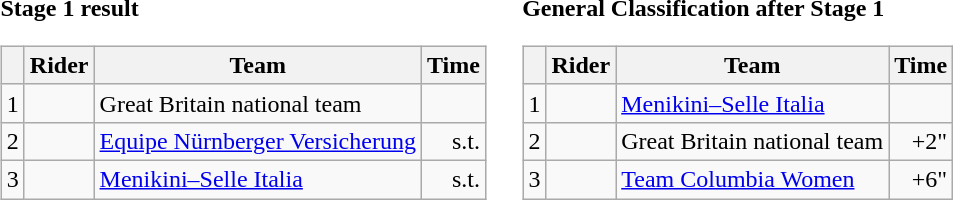<table>
<tr>
<td><strong>Stage 1 result</strong><br><table class=wikitable>
<tr>
<th></th>
<th>Rider</th>
<th>Team</th>
<th>Time</th>
</tr>
<tr>
<td>1</td>
<td></td>
<td>Great Britain national team</td>
<td></td>
</tr>
<tr>
<td>2</td>
<td></td>
<td><a href='#'>Equipe Nürnberger Versicherung</a></td>
<td align=right>s.t.</td>
</tr>
<tr>
<td>3</td>
<td></td>
<td><a href='#'>Menikini–Selle Italia</a></td>
<td align=right>s.t.</td>
</tr>
</table>
</td>
<td></td>
<td><strong>General Classification after Stage 1</strong><br><table class="wikitable">
<tr>
<th></th>
<th>Rider</th>
<th>Team</th>
<th>Time</th>
</tr>
<tr>
<td>1</td>
<td></td>
<td><a href='#'>Menikini–Selle Italia</a></td>
<td></td>
</tr>
<tr>
<td>2</td>
<td></td>
<td>Great Britain national team</td>
<td align=right>+2"</td>
</tr>
<tr>
<td>3</td>
<td></td>
<td><a href='#'>Team Columbia Women</a></td>
<td align=right>+6"</td>
</tr>
</table>
</td>
</tr>
</table>
